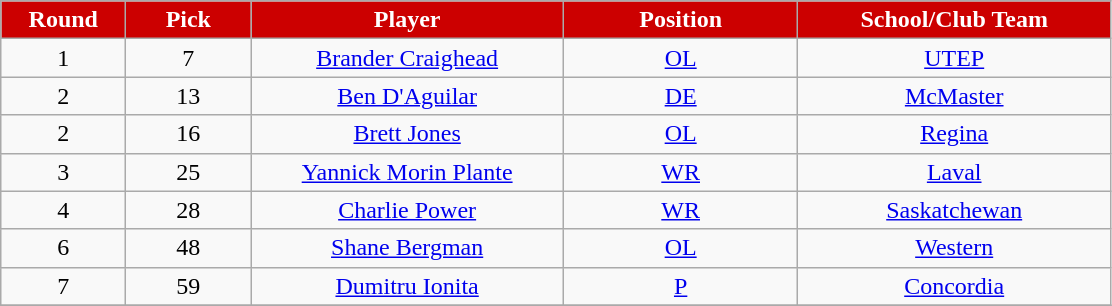<table class="wikitable sortable">
<tr>
<th style="background:#cc0000;color:#FFFFFF;"  width="8%">Round</th>
<th style="background:#cc0000;color:#FFFFFF;"  width="8%">Pick</th>
<th style="background:#cc0000;color:#FFFFFF;"  width="20%">Player</th>
<th style="background:#cc0000;color:#FFFFFF;"  width="15%">Position</th>
<th style="background:#cc0000;color:#FFFFFF;"  width="20%">School/Club Team</th>
</tr>
<tr align="center">
<td align=center>1</td>
<td>7</td>
<td><a href='#'>Brander Craighead</a></td>
<td><a href='#'>OL</a></td>
<td><a href='#'>UTEP</a></td>
</tr>
<tr align="center">
<td align=center>2</td>
<td>13</td>
<td><a href='#'>Ben D'Aguilar</a></td>
<td><a href='#'>DE</a></td>
<td><a href='#'>McMaster</a></td>
</tr>
<tr align="center">
<td align=center>2</td>
<td>16</td>
<td><a href='#'>Brett Jones</a></td>
<td><a href='#'>OL</a></td>
<td><a href='#'>Regina</a></td>
</tr>
<tr align="center">
<td align=center>3</td>
<td>25</td>
<td><a href='#'>Yannick Morin Plante</a></td>
<td><a href='#'>WR</a></td>
<td><a href='#'>Laval</a></td>
</tr>
<tr align="center">
<td align=center>4</td>
<td>28</td>
<td><a href='#'>Charlie Power</a></td>
<td><a href='#'>WR</a></td>
<td><a href='#'>Saskatchewan</a></td>
</tr>
<tr align="center">
<td align=center>6</td>
<td>48</td>
<td><a href='#'>Shane Bergman</a></td>
<td><a href='#'>OL</a></td>
<td><a href='#'>Western</a></td>
</tr>
<tr align="center">
<td align=center>7</td>
<td>59</td>
<td><a href='#'>Dumitru Ionita</a></td>
<td><a href='#'>P</a></td>
<td><a href='#'>Concordia</a></td>
</tr>
<tr>
</tr>
</table>
